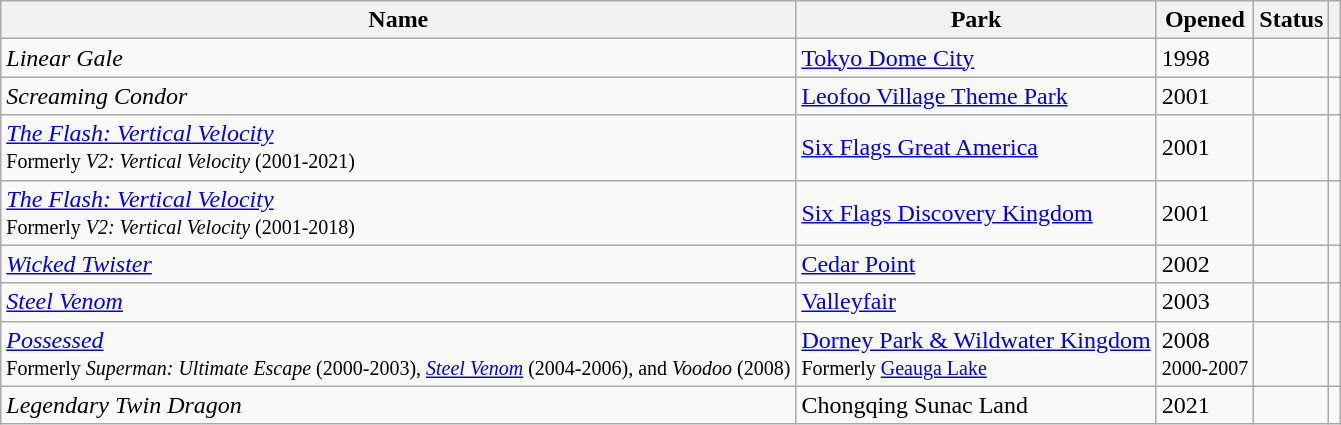<table class= "wikitable sortable">
<tr>
<th>Name</th>
<th>Park</th>
<th>Opened</th>
<th>Status</th>
<th></th>
</tr>
<tr>
<td><em>Linear Gale</em></td>
<td><a href='#'>Tokyo Dome City</a></td>
<td>1998</td>
<td></td>
<td></td>
</tr>
<tr>
<td><em>Screaming Condor</em></td>
<td><a href='#'>Leofoo Village Theme Park</a></td>
<td>2001</td>
<td></td>
<td></td>
</tr>
<tr>
<td><em><a href='#'>The Flash: Vertical Velocity</a></em><br><small>Formerly <em>V2: Vertical Velocity</em> (2001-2021)</small></td>
<td><a href='#'>Six Flags Great America</a></td>
<td>2001</td>
<td></td>
<td></td>
</tr>
<tr>
<td><em><a href='#'>The Flash: Vertical Velocity</a></em><br><small>Formerly <em>V2: Vertical Velocity</em> (2001-2018)</small></td>
<td><a href='#'>Six Flags Discovery Kingdom</a></td>
<td>2001</td>
<td></td>
<td></td>
</tr>
<tr>
<td><em><a href='#'>Wicked Twister</a></em></td>
<td><a href='#'>Cedar Point</a></td>
<td>2002</td>
<td></td>
<td></td>
</tr>
<tr>
<td><em><a href='#'>Steel Venom</a></em></td>
<td><a href='#'>Valleyfair</a></td>
<td>2003</td>
<td></td>
<td></td>
</tr>
<tr>
<td><em><a href='#'>Possessed</a></em><br><small>Formerly <em>Superman: Ultimate Escape</em> (2000-2003), <em><a href='#'>Steel Venom</a></em> (2004-2006), and <em>Voodoo</em> (2008) </small></td>
<td><a href='#'>Dorney Park & Wildwater Kingdom</a> <br><small>Formerly <a href='#'>Geauga Lake</a></small></td>
<td>2008 <br><small>2000-2007</small></td>
<td></td>
<td></td>
</tr>
<tr>
<td><em>Legendary Twin Dragon</em></td>
<td>Chongqing Sunac Land</td>
<td>2021</td>
<td></td>
<td></td>
</tr>
</table>
